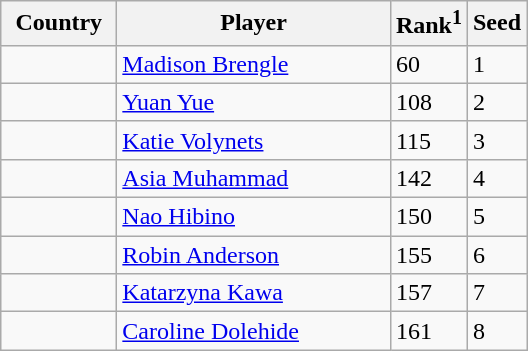<table class="sortable wikitable">
<tr>
<th width="70">Country</th>
<th width="175">Player</th>
<th>Rank<sup>1</sup></th>
<th>Seed</th>
</tr>
<tr>
<td></td>
<td><a href='#'>Madison Brengle</a></td>
<td>60</td>
<td>1</td>
</tr>
<tr>
<td></td>
<td><a href='#'>Yuan Yue</a></td>
<td>108</td>
<td>2</td>
</tr>
<tr>
<td></td>
<td><a href='#'>Katie Volynets</a></td>
<td>115</td>
<td>3</td>
</tr>
<tr>
<td></td>
<td><a href='#'>Asia Muhammad</a></td>
<td>142</td>
<td>4</td>
</tr>
<tr>
<td></td>
<td><a href='#'>Nao Hibino</a></td>
<td>150</td>
<td>5</td>
</tr>
<tr>
<td></td>
<td><a href='#'>Robin Anderson</a></td>
<td>155</td>
<td>6</td>
</tr>
<tr>
<td></td>
<td><a href='#'>Katarzyna Kawa</a></td>
<td>157</td>
<td>7</td>
</tr>
<tr>
<td></td>
<td><a href='#'>Caroline Dolehide</a></td>
<td>161</td>
<td>8</td>
</tr>
</table>
